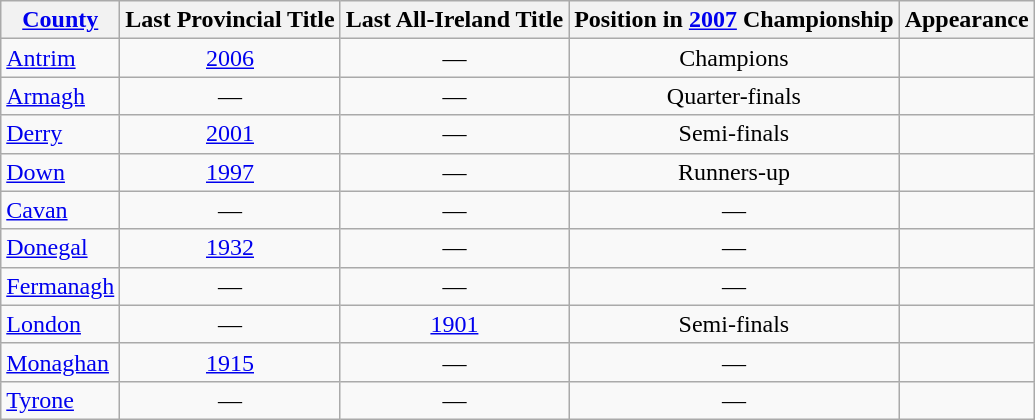<table class="wikitable sortable" style="text-align:center">
<tr>
<th><a href='#'>County</a></th>
<th>Last Provincial Title</th>
<th>Last All-Ireland Title</th>
<th>Position in <a href='#'>2007</a> Championship</th>
<th>Appearance</th>
</tr>
<tr>
<td style="text-align:left"> <a href='#'>Antrim</a></td>
<td><a href='#'>2006</a></td>
<td>—</td>
<td>Champions</td>
<td></td>
</tr>
<tr>
<td style="text-align:left"> <a href='#'>Armagh</a></td>
<td>—</td>
<td>—</td>
<td>Quarter-finals</td>
<td></td>
</tr>
<tr>
<td style="text-align:left"> <a href='#'>Derry</a></td>
<td><a href='#'>2001</a></td>
<td>—</td>
<td>Semi-finals</td>
<td></td>
</tr>
<tr>
<td style="text-align:left"> <a href='#'>Down</a></td>
<td><a href='#'>1997</a></td>
<td>—</td>
<td>Runners-up</td>
<td></td>
</tr>
<tr>
<td style="text-align:left"> <a href='#'>Cavan</a></td>
<td>—</td>
<td>—</td>
<td>—</td>
<td></td>
</tr>
<tr>
<td style="text-align:left"> <a href='#'>Donegal</a></td>
<td><a href='#'>1932</a></td>
<td>—</td>
<td>—</td>
<td></td>
</tr>
<tr>
<td style="text-align:left"> <a href='#'>Fermanagh</a></td>
<td>—</td>
<td>—</td>
<td>—</td>
<td></td>
</tr>
<tr>
<td style="text-align:left"> <a href='#'>London</a></td>
<td>—</td>
<td><a href='#'>1901</a></td>
<td>Semi-finals</td>
<td></td>
</tr>
<tr>
<td style="text-align:left"> <a href='#'>Monaghan</a></td>
<td><a href='#'>1915</a></td>
<td>—</td>
<td>—</td>
<td></td>
</tr>
<tr>
<td style="text-align:left"> <a href='#'>Tyrone</a></td>
<td>—</td>
<td>—</td>
<td>—</td>
<td></td>
</tr>
</table>
